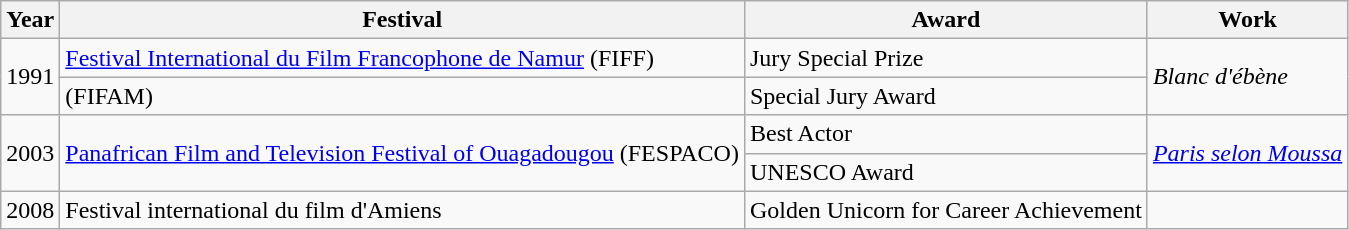<table class="wikitable">
<tr>
<th>Year</th>
<th>Festival</th>
<th>Award</th>
<th>Work</th>
</tr>
<tr>
<td rowspan="2">1991</td>
<td><a href='#'>Festival International du Film Francophone de Namur</a> (FIFF)</td>
<td>Jury Special Prize</td>
<td rowspan="2"><em>Blanc d'ébène</em></td>
</tr>
<tr>
<td> (FIFAM)</td>
<td>Special Jury Award</td>
</tr>
<tr>
<td rowspan="2">2003</td>
<td rowspan="2"><a href='#'>Panafrican Film and Television Festival of Ouagadougou</a> (FESPACO)</td>
<td>Best Actor</td>
<td rowspan="2"><em><a href='#'>Paris selon Moussa</a></em></td>
</tr>
<tr>
<td>UNESCO Award</td>
</tr>
<tr>
<td>2008</td>
<td>Festival international du film d'Amiens</td>
<td>Golden Unicorn for Career Achievement</td>
<td></td>
</tr>
</table>
